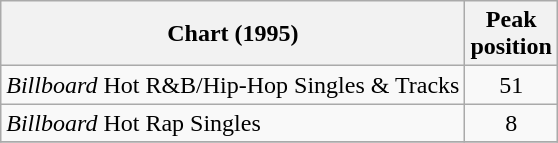<table class="wikitable">
<tr>
<th>Chart (1995)</th>
<th>Peak<br>position</th>
</tr>
<tr>
<td><em>Billboard</em> Hot R&B/Hip-Hop Singles & Tracks</td>
<td align="center">51</td>
</tr>
<tr>
<td><em>Billboard</em> Hot Rap Singles</td>
<td align="center">8</td>
</tr>
<tr>
</tr>
</table>
